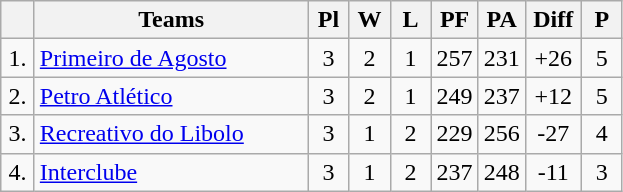<table class="wikitable" style="text-align:center">
<tr>
<th width=15></th>
<th width=175>Teams</th>
<th width=20>Pl</th>
<th width=20>W</th>
<th width=20>L</th>
<th width=20>PF</th>
<th width=20>PA</th>
<th width=30>Diff</th>
<th width=20>P</th>
</tr>
<tr>
<td>1.</td>
<td align=left><a href='#'>Primeiro de Agosto</a></td>
<td>3</td>
<td>2</td>
<td>1</td>
<td>257</td>
<td>231</td>
<td>+26</td>
<td>5</td>
</tr>
<tr>
<td>2.</td>
<td align=left><a href='#'>Petro Atlético</a></td>
<td>3</td>
<td>2</td>
<td>1</td>
<td>249</td>
<td>237</td>
<td>+12</td>
<td>5</td>
</tr>
<tr>
<td>3.</td>
<td align=left><a href='#'>Recreativo do Libolo</a></td>
<td>3</td>
<td>1</td>
<td>2</td>
<td>229</td>
<td>256</td>
<td>-27</td>
<td>4</td>
</tr>
<tr>
<td>4.</td>
<td align=left><a href='#'>Interclube</a></td>
<td>3</td>
<td>1</td>
<td>2</td>
<td>237</td>
<td>248</td>
<td>-11</td>
<td>3</td>
</tr>
</table>
